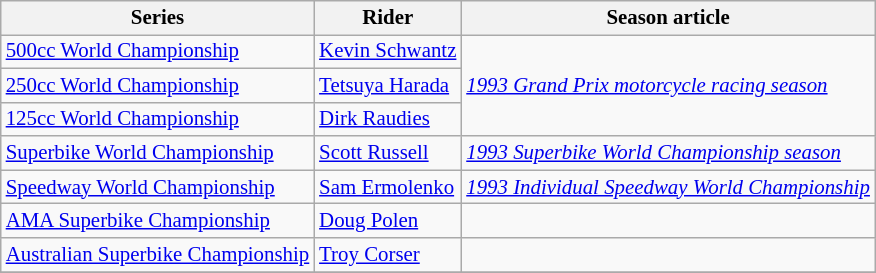<table class="wikitable" style="font-size: 87%;">
<tr>
<th>Series</th>
<th>Rider</th>
<th>Season article</th>
</tr>
<tr>
<td><a href='#'>500cc World Championship</a></td>
<td> <a href='#'>Kevin Schwantz</a></td>
<td rowspan=3><em><a href='#'>1993 Grand Prix motorcycle racing season</a></em></td>
</tr>
<tr>
<td><a href='#'>250cc World Championship</a></td>
<td> <a href='#'>Tetsuya Harada</a></td>
</tr>
<tr>
<td><a href='#'>125cc World Championship</a></td>
<td> <a href='#'>Dirk Raudies</a></td>
</tr>
<tr>
<td><a href='#'>Superbike World Championship</a></td>
<td> <a href='#'>Scott Russell</a></td>
<td><em><a href='#'>1993 Superbike World Championship season</a></em></td>
</tr>
<tr>
<td><a href='#'>Speedway World Championship</a></td>
<td> <a href='#'>Sam Ermolenko</a></td>
<td><em><a href='#'>1993 Individual Speedway World Championship</a></em></td>
</tr>
<tr>
<td><a href='#'>AMA Superbike Championship</a></td>
<td> <a href='#'>Doug Polen</a></td>
<td></td>
</tr>
<tr>
<td><a href='#'>Australian Superbike Championship</a></td>
<td> <a href='#'>Troy Corser</a></td>
<td></td>
</tr>
<tr>
</tr>
</table>
